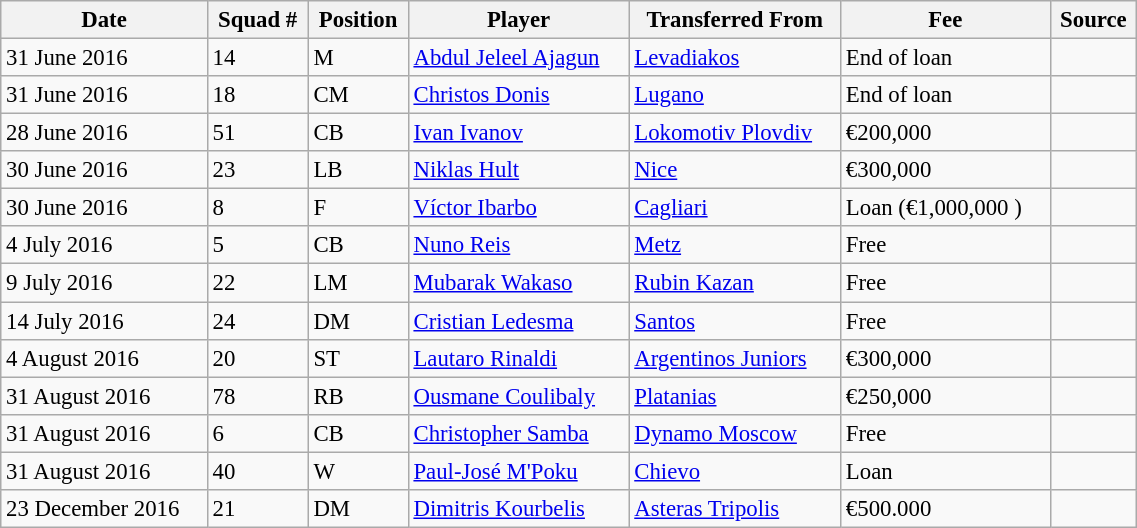<table class="wikitable sortable" style="width:60%; text-align:center; font-size:95%; text-align:left;">
<tr>
<th>Date</th>
<th>Squad #</th>
<th>Position</th>
<th>Player</th>
<th>Transferred From</th>
<th>Fee</th>
<th>Source</th>
</tr>
<tr>
<td>31 June 2016</td>
<td>14</td>
<td>M</td>
<td> <a href='#'>Abdul Jeleel Ajagun</a></td>
<td> <a href='#'>Levadiakos</a></td>
<td>End of loan</td>
<td></td>
</tr>
<tr>
<td>31 June 2016</td>
<td>18</td>
<td>CM</td>
<td> <a href='#'>Christos Donis</a></td>
<td> <a href='#'>Lugano</a></td>
<td>End of loan</td>
<td></td>
</tr>
<tr>
<td>28 June 2016</td>
<td>51</td>
<td>CB</td>
<td> <a href='#'>Ivan Ivanov</a></td>
<td> <a href='#'>Lokomotiv Plovdiv</a></td>
<td>€200,000</td>
<td></td>
</tr>
<tr>
<td>30 June 2016</td>
<td>23</td>
<td>LB</td>
<td> <a href='#'>Niklas Hult</a></td>
<td> <a href='#'>Nice</a></td>
<td>€300,000</td>
<td></td>
</tr>
<tr>
<td>30 June 2016</td>
<td>8</td>
<td>F</td>
<td> <a href='#'>Víctor Ibarbo</a></td>
<td> <a href='#'>Cagliari</a></td>
<td>Loan (€1,000,000 )</td>
<td></td>
</tr>
<tr>
<td>4 July 2016</td>
<td>5</td>
<td>CB</td>
<td> <a href='#'>Nuno Reis</a></td>
<td> <a href='#'>Metz</a></td>
<td>Free</td>
<td></td>
</tr>
<tr>
<td>9 July 2016</td>
<td>22</td>
<td>LM</td>
<td> <a href='#'>Mubarak Wakaso</a></td>
<td> <a href='#'>Rubin Kazan</a></td>
<td>Free</td>
<td></td>
</tr>
<tr>
<td>14 July 2016</td>
<td>24</td>
<td>DM</td>
<td> <a href='#'>Cristian Ledesma</a></td>
<td> <a href='#'>Santos</a></td>
<td>Free</td>
<td></td>
</tr>
<tr>
<td>4 August 2016</td>
<td>20</td>
<td>ST</td>
<td> <a href='#'>Lautaro Rinaldi</a></td>
<td> <a href='#'>Argentinos Juniors</a></td>
<td>€300,000</td>
<td></td>
</tr>
<tr>
<td>31 August 2016</td>
<td>78</td>
<td>RB</td>
<td> <a href='#'>Ousmane Coulibaly</a></td>
<td> <a href='#'>Platanias</a></td>
<td>€250,000</td>
<td></td>
</tr>
<tr>
<td>31 August 2016</td>
<td>6</td>
<td>CB</td>
<td> <a href='#'>Christopher Samba</a></td>
<td> <a href='#'>Dynamo Moscow</a></td>
<td>Free</td>
<td></td>
</tr>
<tr>
<td>31 August 2016</td>
<td>40</td>
<td>W</td>
<td> <a href='#'>Paul-José M'Poku</a></td>
<td> <a href='#'>Chievo</a></td>
<td>Loan</td>
<td></td>
</tr>
<tr>
<td>23 December 2016</td>
<td>21</td>
<td>DM</td>
<td> <a href='#'>Dimitris Kourbelis</a></td>
<td> <a href='#'>Asteras Tripolis</a></td>
<td>€500.000</td>
<td></td>
</tr>
</table>
